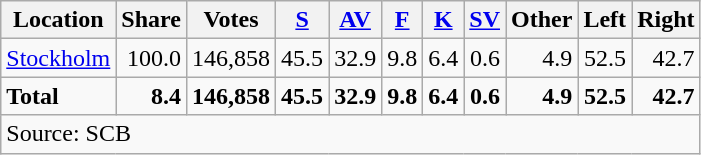<table class="wikitable sortable" style=text-align:right>
<tr>
<th>Location</th>
<th>Share</th>
<th>Votes</th>
<th><a href='#'>S</a></th>
<th><a href='#'>AV</a></th>
<th><a href='#'>F</a></th>
<th><a href='#'>K</a></th>
<th><a href='#'>SV</a></th>
<th>Other</th>
<th>Left</th>
<th>Right</th>
</tr>
<tr>
<td align=left><a href='#'>Stockholm</a></td>
<td>100.0</td>
<td>146,858</td>
<td>45.5</td>
<td>32.9</td>
<td>9.8</td>
<td>6.4</td>
<td>0.6</td>
<td>4.9</td>
<td>52.5</td>
<td>42.7</td>
</tr>
<tr>
<td align=left><strong>Total</strong></td>
<td><strong>8.4</strong></td>
<td><strong>146,858</strong></td>
<td><strong>45.5</strong></td>
<td><strong>32.9</strong></td>
<td><strong>9.8</strong></td>
<td><strong>6.4</strong></td>
<td><strong>0.6</strong></td>
<td><strong>4.9</strong></td>
<td><strong>52.5</strong></td>
<td><strong>42.7</strong></td>
</tr>
<tr>
<td align=left colspan=11>Source: SCB </td>
</tr>
</table>
